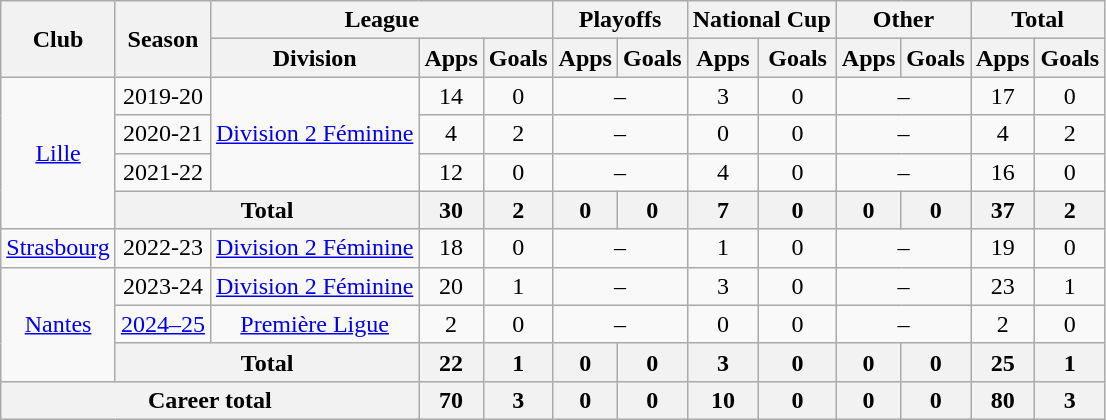<table class="wikitable" style="text-align: center">
<tr>
<th rowspan="2">Club</th>
<th rowspan="2">Season</th>
<th colspan="3">League</th>
<th colspan="2">Playoffs</th>
<th colspan="2">National Cup</th>
<th colspan="2">Other</th>
<th colspan="2">Total</th>
</tr>
<tr>
<th>Division</th>
<th>Apps</th>
<th>Goals</th>
<th>Apps</th>
<th>Goals</th>
<th>Apps</th>
<th>Goals</th>
<th>Apps</th>
<th>Goals</th>
<th>Apps</th>
<th>Goals</th>
</tr>
<tr>
<td rowspan=4><a href='#'>Lille</a></td>
<td>2019-20</td>
<td rowspan=3><a href='#'>Division 2 Féminine</a></td>
<td>14</td>
<td>0</td>
<td colspan="2">–</td>
<td>3</td>
<td>0</td>
<td colspan="2">–</td>
<td>17</td>
<td>0</td>
</tr>
<tr>
<td>2020-21</td>
<td>4</td>
<td>2</td>
<td colspan="2">–</td>
<td>0</td>
<td>0</td>
<td colspan="2">–</td>
<td>4</td>
<td>2</td>
</tr>
<tr>
<td>2021-22</td>
<td>12</td>
<td>0</td>
<td colspan="2">–</td>
<td>4</td>
<td>0</td>
<td colspan="2">–</td>
<td>16</td>
<td>0</td>
</tr>
<tr>
<th colspan="2"><strong>Total</strong></th>
<th>30</th>
<th>2</th>
<th>0</th>
<th>0</th>
<th>7</th>
<th>0</th>
<th>0</th>
<th>0</th>
<th>37</th>
<th>2</th>
</tr>
<tr>
<td><a href='#'>Strasbourg</a></td>
<td>2022-23</td>
<td><a href='#'>Division 2 Féminine</a></td>
<td>18</td>
<td>0</td>
<td colspan="2">–</td>
<td>1</td>
<td>0</td>
<td colspan="2">–</td>
<td>19</td>
<td>0</td>
</tr>
<tr>
<td rowspan=3><a href='#'>Nantes</a></td>
<td>2023-24</td>
<td><a href='#'>Division 2 Féminine</a></td>
<td>20</td>
<td>1</td>
<td colspan="2">–</td>
<td>3</td>
<td>0</td>
<td colspan="2">–</td>
<td>23</td>
<td>1</td>
</tr>
<tr>
<td><a href='#'>2024–25</a></td>
<td><a href='#'>Première Ligue</a></td>
<td>2</td>
<td>0</td>
<td colspan="2">–</td>
<td>0</td>
<td>0</td>
<td colspan="2">–</td>
<td>2</td>
<td>0</td>
</tr>
<tr>
<th colspan="2"><strong>Total</strong></th>
<th>22</th>
<th>1</th>
<th>0</th>
<th>0</th>
<th>3</th>
<th>0</th>
<th>0</th>
<th>0</th>
<th>25</th>
<th>1</th>
</tr>
<tr>
<th colspan="3"><strong>Career total</strong></th>
<th>70</th>
<th>3</th>
<th>0</th>
<th>0</th>
<th>10</th>
<th>0</th>
<th>0</th>
<th>0</th>
<th>80</th>
<th>3</th>
</tr>
</table>
